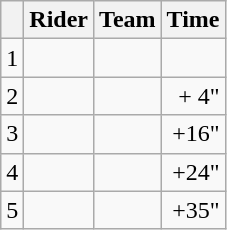<table class="wikitable">
<tr>
<th></th>
<th>Rider</th>
<th>Team</th>
<th>Time</th>
</tr>
<tr>
<td>1</td>
<td></td>
<td></td>
<td align="right"></td>
</tr>
<tr>
<td>2</td>
<td></td>
<td></td>
<td align="right">+ 4"</td>
</tr>
<tr>
<td>3</td>
<td></td>
<td></td>
<td align="right">+16"</td>
</tr>
<tr>
<td>4</td>
<td></td>
<td></td>
<td align="right">+24"</td>
</tr>
<tr>
<td>5</td>
<td></td>
<td></td>
<td align="right">+35"</td>
</tr>
</table>
